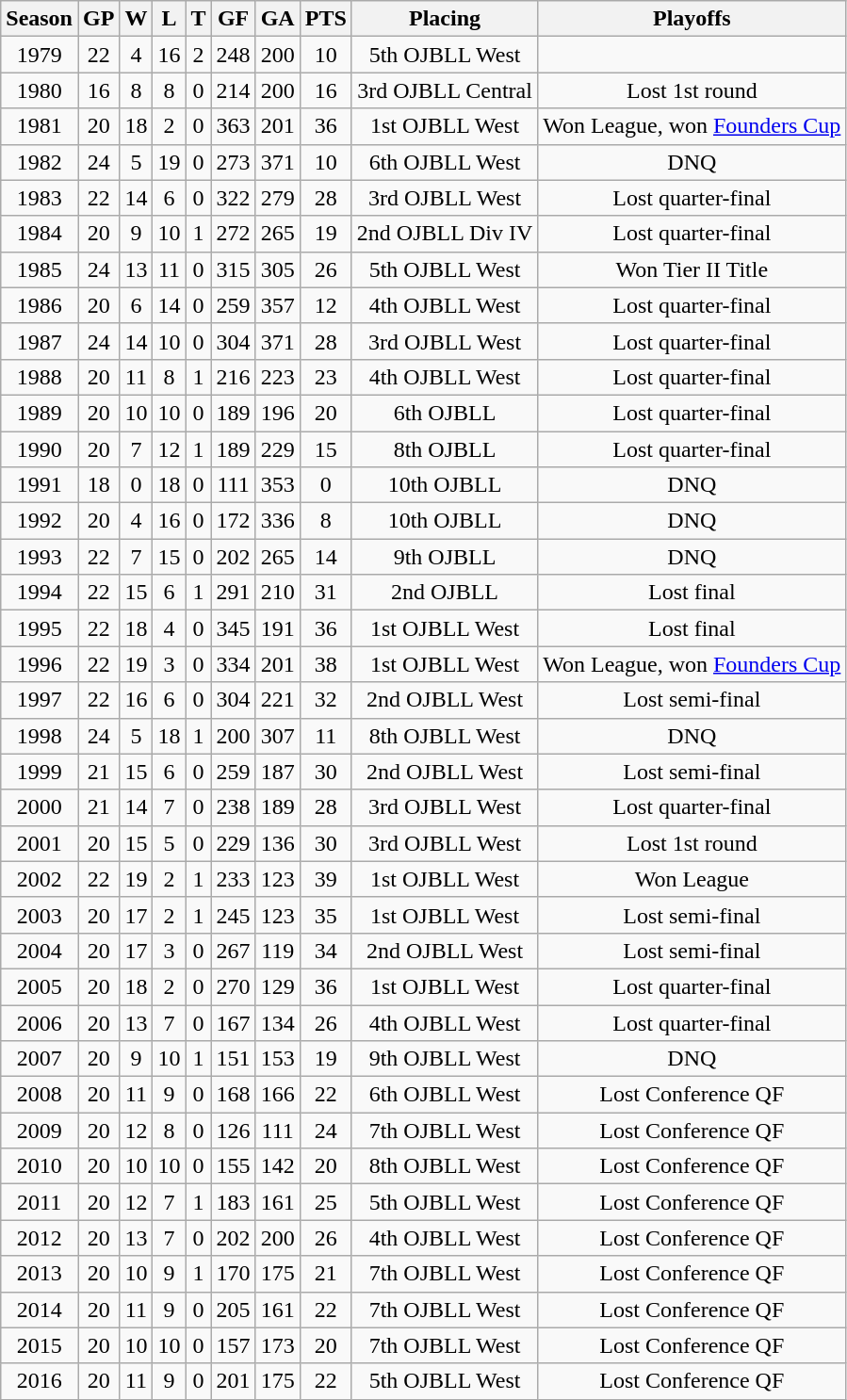<table class="wikitable" style="text-align:center">
<tr>
<th>Season</th>
<th><strong>GP</strong></th>
<th><strong>W</strong></th>
<th><strong>L</strong></th>
<th><strong>T</strong></th>
<th><strong>GF</strong></th>
<th><strong>GA</strong></th>
<th><strong>PTS</strong></th>
<th><strong>Placing</strong></th>
<th><strong>Playoffs</strong></th>
</tr>
<tr>
<td>1979</td>
<td>22</td>
<td>4</td>
<td>16</td>
<td>2</td>
<td>248</td>
<td>200</td>
<td>10</td>
<td>5th OJBLL West</td>
<td></td>
</tr>
<tr>
<td>1980</td>
<td>16</td>
<td>8</td>
<td>8</td>
<td>0</td>
<td>214</td>
<td>200</td>
<td>16</td>
<td>3rd OJBLL Central</td>
<td>Lost 1st round</td>
</tr>
<tr>
<td>1981</td>
<td>20</td>
<td>18</td>
<td>2</td>
<td>0</td>
<td>363</td>
<td>201</td>
<td>36</td>
<td>1st OJBLL West</td>
<td>Won League, won <a href='#'>Founders Cup</a></td>
</tr>
<tr>
<td>1982</td>
<td>24</td>
<td>5</td>
<td>19</td>
<td>0</td>
<td>273</td>
<td>371</td>
<td>10</td>
<td>6th OJBLL West</td>
<td>DNQ</td>
</tr>
<tr>
<td>1983</td>
<td>22</td>
<td>14</td>
<td>6</td>
<td>0</td>
<td>322</td>
<td>279</td>
<td>28</td>
<td>3rd OJBLL West</td>
<td>Lost quarter-final</td>
</tr>
<tr>
<td>1984</td>
<td>20</td>
<td>9</td>
<td>10</td>
<td>1</td>
<td>272</td>
<td>265</td>
<td>19</td>
<td>2nd OJBLL Div IV</td>
<td>Lost quarter-final</td>
</tr>
<tr>
<td>1985</td>
<td>24</td>
<td>13</td>
<td>11</td>
<td>0</td>
<td>315</td>
<td>305</td>
<td>26</td>
<td>5th OJBLL West</td>
<td>Won Tier II Title</td>
</tr>
<tr>
<td>1986</td>
<td>20</td>
<td>6</td>
<td>14</td>
<td>0</td>
<td>259</td>
<td>357</td>
<td>12</td>
<td>4th OJBLL West</td>
<td>Lost quarter-final</td>
</tr>
<tr>
<td>1987</td>
<td>24</td>
<td>14</td>
<td>10</td>
<td>0</td>
<td>304</td>
<td>371</td>
<td>28</td>
<td>3rd OJBLL West</td>
<td>Lost quarter-final</td>
</tr>
<tr>
<td>1988</td>
<td>20</td>
<td>11</td>
<td>8</td>
<td>1</td>
<td>216</td>
<td>223</td>
<td>23</td>
<td>4th OJBLL West</td>
<td>Lost quarter-final</td>
</tr>
<tr>
<td>1989</td>
<td>20</td>
<td>10</td>
<td>10</td>
<td>0</td>
<td>189</td>
<td>196</td>
<td>20</td>
<td>6th OJBLL</td>
<td>Lost quarter-final</td>
</tr>
<tr>
<td>1990</td>
<td>20</td>
<td>7</td>
<td>12</td>
<td>1</td>
<td>189</td>
<td>229</td>
<td>15</td>
<td>8th OJBLL</td>
<td>Lost quarter-final</td>
</tr>
<tr>
<td>1991</td>
<td>18</td>
<td>0</td>
<td>18</td>
<td>0</td>
<td>111</td>
<td>353</td>
<td>0</td>
<td>10th OJBLL</td>
<td>DNQ</td>
</tr>
<tr>
<td>1992</td>
<td>20</td>
<td>4</td>
<td>16</td>
<td>0</td>
<td>172</td>
<td>336</td>
<td>8</td>
<td>10th OJBLL</td>
<td>DNQ</td>
</tr>
<tr>
<td>1993</td>
<td>22</td>
<td>7</td>
<td>15</td>
<td>0</td>
<td>202</td>
<td>265</td>
<td>14</td>
<td>9th OJBLL</td>
<td>DNQ</td>
</tr>
<tr>
<td>1994</td>
<td>22</td>
<td>15</td>
<td>6</td>
<td>1</td>
<td>291</td>
<td>210</td>
<td>31</td>
<td>2nd OJBLL</td>
<td>Lost final</td>
</tr>
<tr>
<td>1995</td>
<td>22</td>
<td>18</td>
<td>4</td>
<td>0</td>
<td>345</td>
<td>191</td>
<td>36</td>
<td>1st OJBLL West</td>
<td>Lost final</td>
</tr>
<tr>
<td>1996</td>
<td>22</td>
<td>19</td>
<td>3</td>
<td>0</td>
<td>334</td>
<td>201</td>
<td>38</td>
<td>1st OJBLL West</td>
<td>Won League, won <a href='#'>Founders Cup</a></td>
</tr>
<tr>
<td>1997</td>
<td>22</td>
<td>16</td>
<td>6</td>
<td>0</td>
<td>304</td>
<td>221</td>
<td>32</td>
<td>2nd OJBLL West</td>
<td>Lost semi-final</td>
</tr>
<tr>
<td>1998</td>
<td>24</td>
<td>5</td>
<td>18</td>
<td>1</td>
<td>200</td>
<td>307</td>
<td>11</td>
<td>8th OJBLL West</td>
<td>DNQ</td>
</tr>
<tr>
<td>1999</td>
<td>21</td>
<td>15</td>
<td>6</td>
<td>0</td>
<td>259</td>
<td>187</td>
<td>30</td>
<td>2nd OJBLL West</td>
<td>Lost semi-final</td>
</tr>
<tr>
<td>2000</td>
<td>21</td>
<td>14</td>
<td>7</td>
<td>0</td>
<td>238</td>
<td>189</td>
<td>28</td>
<td>3rd OJBLL West</td>
<td>Lost quarter-final</td>
</tr>
<tr>
<td>2001</td>
<td>20</td>
<td>15</td>
<td>5</td>
<td>0</td>
<td>229</td>
<td>136</td>
<td>30</td>
<td>3rd OJBLL West</td>
<td>Lost 1st round</td>
</tr>
<tr>
<td>2002</td>
<td>22</td>
<td>19</td>
<td>2</td>
<td>1</td>
<td>233</td>
<td>123</td>
<td>39</td>
<td>1st OJBLL West</td>
<td>Won League</td>
</tr>
<tr>
<td>2003</td>
<td>20</td>
<td>17</td>
<td>2</td>
<td>1</td>
<td>245</td>
<td>123</td>
<td>35</td>
<td>1st OJBLL West</td>
<td>Lost semi-final</td>
</tr>
<tr>
<td>2004</td>
<td>20</td>
<td>17</td>
<td>3</td>
<td>0</td>
<td>267</td>
<td>119</td>
<td>34</td>
<td>2nd OJBLL West</td>
<td>Lost semi-final</td>
</tr>
<tr>
<td>2005</td>
<td>20</td>
<td>18</td>
<td>2</td>
<td>0</td>
<td>270</td>
<td>129</td>
<td>36</td>
<td>1st OJBLL West</td>
<td>Lost quarter-final</td>
</tr>
<tr>
<td>2006</td>
<td>20</td>
<td>13</td>
<td>7</td>
<td>0</td>
<td>167</td>
<td>134</td>
<td>26</td>
<td>4th OJBLL West</td>
<td>Lost quarter-final</td>
</tr>
<tr>
<td>2007</td>
<td>20</td>
<td>9</td>
<td>10</td>
<td>1</td>
<td>151</td>
<td>153</td>
<td>19</td>
<td>9th OJBLL West</td>
<td>DNQ</td>
</tr>
<tr>
<td>2008</td>
<td>20</td>
<td>11</td>
<td>9</td>
<td>0</td>
<td>168</td>
<td>166</td>
<td>22</td>
<td>6th OJBLL West</td>
<td>Lost Conference QF</td>
</tr>
<tr>
<td>2009</td>
<td>20</td>
<td>12</td>
<td>8</td>
<td>0</td>
<td>126</td>
<td>111</td>
<td>24</td>
<td>7th OJBLL West</td>
<td>Lost Conference QF</td>
</tr>
<tr>
<td>2010</td>
<td>20</td>
<td>10</td>
<td>10</td>
<td>0</td>
<td>155</td>
<td>142</td>
<td>20</td>
<td>8th OJBLL West</td>
<td>Lost Conference QF</td>
</tr>
<tr>
<td>2011</td>
<td>20</td>
<td>12</td>
<td>7</td>
<td>1</td>
<td>183</td>
<td>161</td>
<td>25</td>
<td>5th OJBLL West</td>
<td>Lost Conference QF</td>
</tr>
<tr>
<td>2012</td>
<td>20</td>
<td>13</td>
<td>7</td>
<td>0</td>
<td>202</td>
<td>200</td>
<td>26</td>
<td>4th OJBLL West</td>
<td>Lost Conference QF</td>
</tr>
<tr>
<td>2013</td>
<td>20</td>
<td>10</td>
<td>9</td>
<td>1</td>
<td>170</td>
<td>175</td>
<td>21</td>
<td>7th OJBLL West</td>
<td>Lost Conference QF</td>
</tr>
<tr>
<td>2014</td>
<td>20</td>
<td>11</td>
<td>9</td>
<td>0</td>
<td>205</td>
<td>161</td>
<td>22</td>
<td>7th OJBLL West</td>
<td>Lost Conference QF</td>
</tr>
<tr>
<td>2015</td>
<td>20</td>
<td>10</td>
<td>10</td>
<td>0</td>
<td>157</td>
<td>173</td>
<td>20</td>
<td>7th OJBLL West</td>
<td>Lost Conference QF</td>
</tr>
<tr>
<td>2016</td>
<td>20</td>
<td>11</td>
<td>9</td>
<td>0</td>
<td>201</td>
<td>175</td>
<td>22</td>
<td>5th OJBLL West</td>
<td>Lost Conference QF</td>
</tr>
</table>
